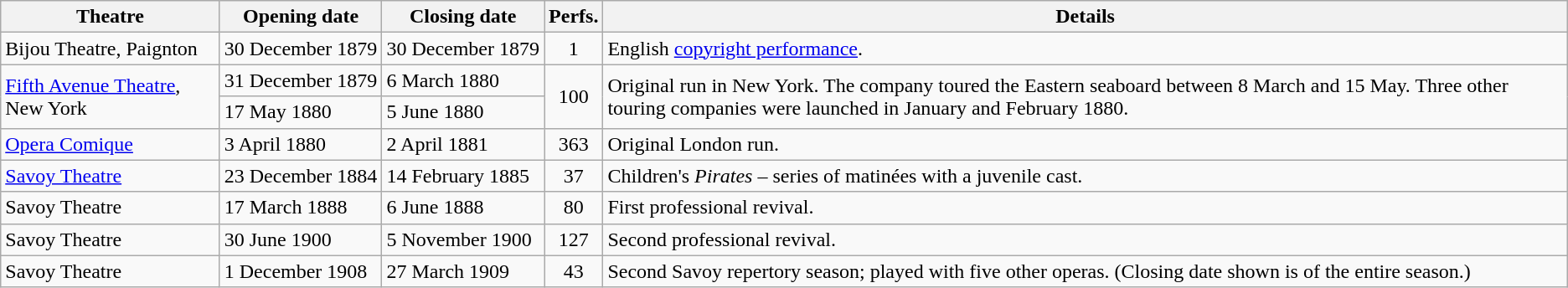<table class="wikitable">
<tr>
<th>Theatre</th>
<th>Opening date</th>
<th>Closing date</th>
<th>Perfs.</th>
<th>Details</th>
</tr>
<tr>
<td>Bijou Theatre, Paignton</td>
<td nowrap>30 December 1879</td>
<td nowrap>30 December 1879</td>
<td align=center>1</td>
<td>English <a href='#'>copyright performance</a>.</td>
</tr>
<tr>
<td rowspan=2><a href='#'>Fifth Avenue Theatre</a>, New York</td>
<td>31 December 1879</td>
<td>6 March 1880</td>
<td rowspan=2 align=center>100</td>
<td rowspan=2>Original run in New York. The company toured the Eastern seaboard between 8 March and 15 May. Three other touring companies were launched in January and February 1880.</td>
</tr>
<tr>
<td>17 May 1880</td>
<td>5 June 1880</td>
</tr>
<tr>
<td><a href='#'>Opera Comique</a></td>
<td>3 April 1880</td>
<td>2 April 1881</td>
<td align=center>363</td>
<td>Original London run.</td>
</tr>
<tr>
<td><a href='#'>Savoy Theatre</a></td>
<td>23 December 1884</td>
<td>14 February 1885</td>
<td align=center>37</td>
<td>Children's <em>Pirates</em> – series of matinées with a juvenile cast.</td>
</tr>
<tr>
<td>Savoy Theatre</td>
<td>17 March 1888</td>
<td>6 June 1888</td>
<td align=center>80</td>
<td>First professional revival.</td>
</tr>
<tr>
<td>Savoy Theatre</td>
<td>30 June 1900</td>
<td>5 November 1900</td>
<td align=center>127</td>
<td>Second professional revival.</td>
</tr>
<tr>
<td nowrap>Savoy Theatre</td>
<td>1 December 1908</td>
<td>27 March 1909</td>
<td align=center>43</td>
<td>Second Savoy repertory season; played with five other operas. (Closing date shown is of the entire season.)</td>
</tr>
</table>
